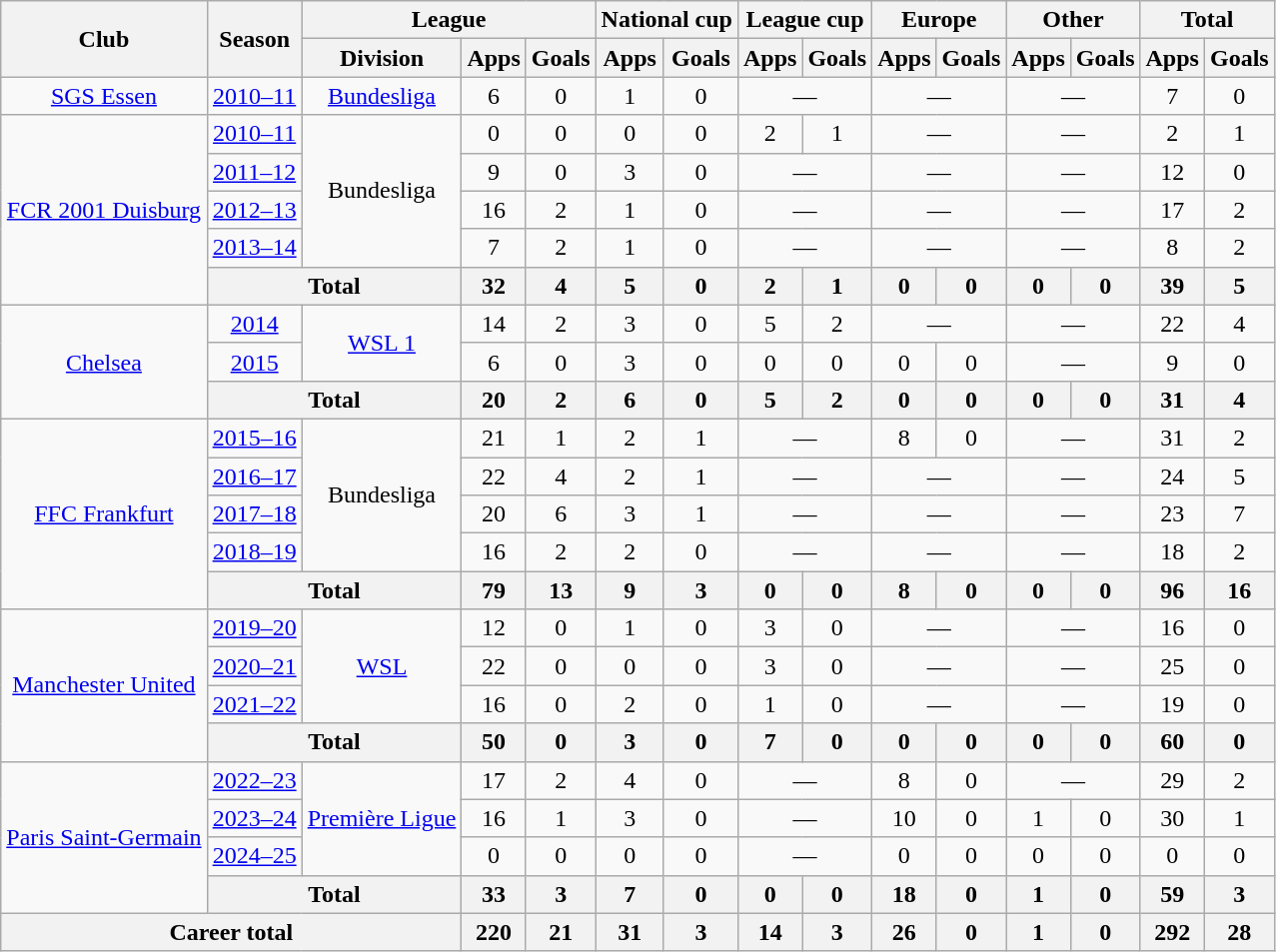<table class="wikitable" style="text-align:center">
<tr>
<th rowspan="2">Club</th>
<th rowspan="2">Season</th>
<th colspan="3">League</th>
<th colspan="2">National cup</th>
<th colspan="2">League cup</th>
<th colspan="2">Europe</th>
<th colspan="2">Other </th>
<th colspan="2">Total</th>
</tr>
<tr>
<th>Division</th>
<th>Apps</th>
<th>Goals</th>
<th>Apps</th>
<th>Goals</th>
<th>Apps</th>
<th>Goals</th>
<th>Apps</th>
<th>Goals</th>
<th>Apps</th>
<th>Goals</th>
<th>Apps</th>
<th>Goals</th>
</tr>
<tr>
<td><a href='#'>SGS Essen</a></td>
<td><a href='#'>2010–11</a></td>
<td><a href='#'>Bundesliga</a></td>
<td>6</td>
<td>0</td>
<td>1</td>
<td>0</td>
<td colspan="2">—</td>
<td colspan="2">—</td>
<td colspan="2">—</td>
<td>7</td>
<td>0</td>
</tr>
<tr>
<td rowspan="5"><a href='#'>FCR 2001 Duisburg</a></td>
<td><a href='#'>2010–11</a></td>
<td rowspan="4">Bundesliga</td>
<td>0</td>
<td>0</td>
<td>0</td>
<td>0</td>
<td>2</td>
<td>1</td>
<td colspan="2">—</td>
<td colspan="2">—</td>
<td>2</td>
<td>1</td>
</tr>
<tr>
<td><a href='#'>2011–12</a></td>
<td>9</td>
<td>0</td>
<td>3</td>
<td>0</td>
<td colspan="2">—</td>
<td colspan="2">—</td>
<td colspan="2">—</td>
<td>12</td>
<td>0</td>
</tr>
<tr>
<td><a href='#'>2012–13</a></td>
<td>16</td>
<td>2</td>
<td>1</td>
<td>0</td>
<td colspan="2">—</td>
<td colspan="2">—</td>
<td colspan="2">—</td>
<td>17</td>
<td>2</td>
</tr>
<tr>
<td><a href='#'>2013–14</a></td>
<td>7</td>
<td>2</td>
<td>1</td>
<td>0</td>
<td colspan="2">—</td>
<td colspan="2">—</td>
<td colspan="2">—</td>
<td>8</td>
<td>2</td>
</tr>
<tr>
<th colspan="2">Total</th>
<th>32</th>
<th>4</th>
<th>5</th>
<th>0</th>
<th>2</th>
<th>1</th>
<th>0</th>
<th>0</th>
<th>0</th>
<th>0</th>
<th>39</th>
<th>5</th>
</tr>
<tr>
<td rowspan="3"><a href='#'>Chelsea</a></td>
<td><a href='#'>2014</a></td>
<td rowspan="2"><a href='#'>WSL 1</a></td>
<td>14</td>
<td>2</td>
<td>3</td>
<td>0</td>
<td>5</td>
<td>2</td>
<td colspan="2">—</td>
<td colspan="2">—</td>
<td>22</td>
<td>4</td>
</tr>
<tr>
<td><a href='#'>2015</a></td>
<td>6</td>
<td>0</td>
<td>3</td>
<td>0</td>
<td>0</td>
<td>0</td>
<td>0</td>
<td>0</td>
<td colspan="2">—</td>
<td>9</td>
<td>0</td>
</tr>
<tr>
<th colspan="2">Total</th>
<th>20</th>
<th>2</th>
<th>6</th>
<th>0</th>
<th>5</th>
<th>2</th>
<th>0</th>
<th>0</th>
<th>0</th>
<th>0</th>
<th>31</th>
<th>4</th>
</tr>
<tr>
<td rowspan="5"><a href='#'>FFC Frankfurt</a></td>
<td><a href='#'>2015–16</a></td>
<td rowspan="4">Bundesliga</td>
<td>21</td>
<td>1</td>
<td>2</td>
<td>1</td>
<td colspan="2">—</td>
<td>8</td>
<td>0</td>
<td colspan="2">—</td>
<td>31</td>
<td>2</td>
</tr>
<tr>
<td><a href='#'>2016–17</a></td>
<td>22</td>
<td>4</td>
<td>2</td>
<td>1</td>
<td colspan="2">—</td>
<td colspan="2">—</td>
<td colspan="2">—</td>
<td>24</td>
<td>5</td>
</tr>
<tr>
<td><a href='#'>2017–18</a></td>
<td>20</td>
<td>6</td>
<td>3</td>
<td>1</td>
<td colspan="2">—</td>
<td colspan="2">—</td>
<td colspan="2">—</td>
<td>23</td>
<td>7</td>
</tr>
<tr>
<td><a href='#'>2018–19</a></td>
<td>16</td>
<td>2</td>
<td>2</td>
<td>0</td>
<td colspan="2">—</td>
<td colspan="2">—</td>
<td colspan="2">—</td>
<td>18</td>
<td>2</td>
</tr>
<tr>
<th colspan="2">Total</th>
<th>79</th>
<th>13</th>
<th>9</th>
<th>3</th>
<th>0</th>
<th>0</th>
<th>8</th>
<th>0</th>
<th>0</th>
<th>0</th>
<th>96</th>
<th>16</th>
</tr>
<tr>
<td rowspan="4"><a href='#'>Manchester United</a></td>
<td><a href='#'>2019–20</a></td>
<td rowspan="3"><a href='#'>WSL</a></td>
<td>12</td>
<td>0</td>
<td>1</td>
<td>0</td>
<td>3</td>
<td>0</td>
<td colspan="2">—</td>
<td colspan="2">—</td>
<td>16</td>
<td>0</td>
</tr>
<tr>
<td><a href='#'>2020–21</a></td>
<td>22</td>
<td>0</td>
<td>0</td>
<td>0</td>
<td>3</td>
<td>0</td>
<td colspan=2>—</td>
<td colspan="2">—</td>
<td>25</td>
<td>0</td>
</tr>
<tr>
<td><a href='#'>2021–22</a></td>
<td>16</td>
<td>0</td>
<td>2</td>
<td>0</td>
<td>1</td>
<td>0</td>
<td colspan=2>—</td>
<td colspan="2">—</td>
<td>19</td>
<td>0</td>
</tr>
<tr>
<th colspan="2">Total</th>
<th>50</th>
<th>0</th>
<th>3</th>
<th>0</th>
<th>7</th>
<th>0</th>
<th>0</th>
<th>0</th>
<th>0</th>
<th>0</th>
<th>60</th>
<th>0</th>
</tr>
<tr>
<td rowspan="4"><a href='#'>Paris Saint-Germain</a></td>
<td><a href='#'>2022–23</a></td>
<td rowspan="3"><a href='#'>Première Ligue</a></td>
<td>17</td>
<td>2</td>
<td>4</td>
<td>0</td>
<td colspan=2>—</td>
<td>8</td>
<td>0</td>
<td colspan="2">—</td>
<td>29</td>
<td>2</td>
</tr>
<tr>
<td><a href='#'>2023–24</a></td>
<td>16</td>
<td>1</td>
<td>3</td>
<td>0</td>
<td colspan=2>—</td>
<td>10</td>
<td>0</td>
<td>1</td>
<td>0</td>
<td>30</td>
<td>1</td>
</tr>
<tr>
<td><a href='#'>2024–25</a></td>
<td>0</td>
<td>0</td>
<td>0</td>
<td>0</td>
<td colspan=2>—</td>
<td>0</td>
<td>0</td>
<td>0</td>
<td>0</td>
<td>0</td>
<td>0</td>
</tr>
<tr>
<th colspan="2">Total</th>
<th>33</th>
<th>3</th>
<th>7</th>
<th>0</th>
<th>0</th>
<th>0</th>
<th>18</th>
<th>0</th>
<th>1</th>
<th>0</th>
<th>59</th>
<th>3</th>
</tr>
<tr>
<th colspan="3">Career total</th>
<th>220</th>
<th>21</th>
<th>31</th>
<th>3</th>
<th>14</th>
<th>3</th>
<th>26</th>
<th>0</th>
<th>1</th>
<th>0</th>
<th>292</th>
<th>28</th>
</tr>
</table>
